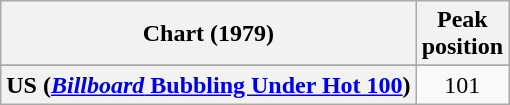<table class="wikitable sortable plainrowheaders">
<tr>
<th>Chart (1979)</th>
<th>Peak<br>position</th>
</tr>
<tr>
</tr>
<tr>
<th scope="row">US (<a href='#'><em>Billboard</em> Bubbling Under Hot 100</a>)</th>
<td style="text-align:center;">101</td>
</tr>
</table>
